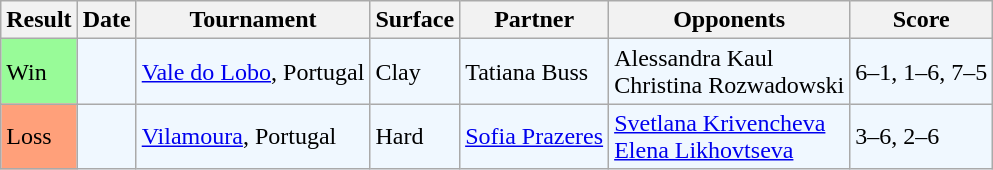<table class="sortable wikitable">
<tr>
<th>Result</th>
<th>Date</th>
<th>Tournament</th>
<th>Surface</th>
<th>Partner</th>
<th>Opponents</th>
<th>Score</th>
</tr>
<tr bgcolor=f0f8ff>
<td style="background:#98fb98;">Win</td>
<td></td>
<td><a href='#'>Vale do Lobo</a>, Portugal</td>
<td>Clay</td>
<td> Tatiana Buss</td>
<td> Alessandra Kaul <br>  Christina Rozwadowski</td>
<td>6–1, 1–6, 7–5</td>
</tr>
<tr bgcolor=f0f8ff>
<td style="background:#ffa07a;">Loss</td>
<td></td>
<td><a href='#'>Vilamoura</a>, Portugal</td>
<td>Hard</td>
<td> <a href='#'>Sofia Prazeres</a></td>
<td> <a href='#'>Svetlana Krivencheva</a> <br>  <a href='#'>Elena Likhovtseva</a></td>
<td>3–6, 2–6</td>
</tr>
</table>
